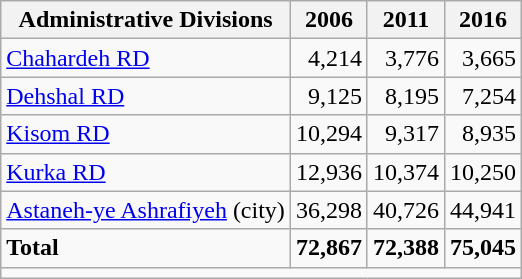<table class="wikitable">
<tr>
<th>Administrative Divisions</th>
<th>2006</th>
<th>2011</th>
<th>2016</th>
</tr>
<tr>
<td><a href='#'>Chahardeh RD</a></td>
<td style="text-align: right;">4,214</td>
<td style="text-align: right;">3,776</td>
<td style="text-align: right;">3,665</td>
</tr>
<tr>
<td><a href='#'>Dehshal RD</a></td>
<td style="text-align: right;">9,125</td>
<td style="text-align: right;">8,195</td>
<td style="text-align: right;">7,254</td>
</tr>
<tr>
<td><a href='#'>Kisom RD</a></td>
<td style="text-align: right;">10,294</td>
<td style="text-align: right;">9,317</td>
<td style="text-align: right;">8,935</td>
</tr>
<tr>
<td><a href='#'>Kurka RD</a></td>
<td style="text-align: right;">12,936</td>
<td style="text-align: right;">10,374</td>
<td style="text-align: right;">10,250</td>
</tr>
<tr>
<td><a href='#'>Astaneh-ye Ashrafiyeh</a> (city)</td>
<td style="text-align: right;">36,298</td>
<td style="text-align: right;">40,726</td>
<td style="text-align: right;">44,941</td>
</tr>
<tr>
<td><strong>Total</strong></td>
<td style="text-align: right;"><strong>72,867</strong></td>
<td style="text-align: right;"><strong>72,388</strong></td>
<td style="text-align: right;"><strong>75,045</strong></td>
</tr>
<tr>
<td colspan=4></td>
</tr>
</table>
